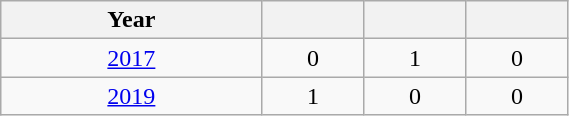<table class="wikitable" width=30% style="font-size:100%; text-align:center;">
<tr>
<th>Year</th>
<th></th>
<th></th>
<th></th>
</tr>
<tr>
<td><a href='#'>2017</a></td>
<td>0</td>
<td>1</td>
<td>0</td>
</tr>
<tr>
<td><a href='#'>2019</a></td>
<td>1</td>
<td>0</td>
<td>0</td>
</tr>
</table>
